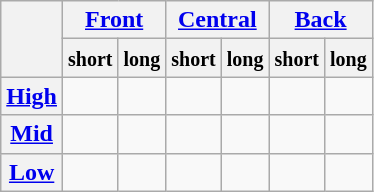<table class="wikitable" style=text-align:center>
<tr>
<th rowspan="2"></th>
<th colspan="2"><a href='#'>Front</a></th>
<th colspan="2"><a href='#'>Central</a></th>
<th colspan="2"><a href='#'>Back</a></th>
</tr>
<tr>
<th><small>short</small></th>
<th><small>long</small></th>
<th><small>short</small></th>
<th><small>long</small></th>
<th><small>short</small></th>
<th><small>long</small></th>
</tr>
<tr align="center">
<th><a href='#'>High</a></th>
<td></td>
<td></td>
<td></td>
<td></td>
<td></td>
<td></td>
</tr>
<tr align="center">
<th><a href='#'>Mid</a></th>
<td></td>
<td></td>
<td></td>
<td></td>
<td></td>
<td></td>
</tr>
<tr align="center">
<th><a href='#'>Low</a></th>
<td></td>
<td></td>
<td></td>
<td></td>
<td></td>
<td></td>
</tr>
</table>
